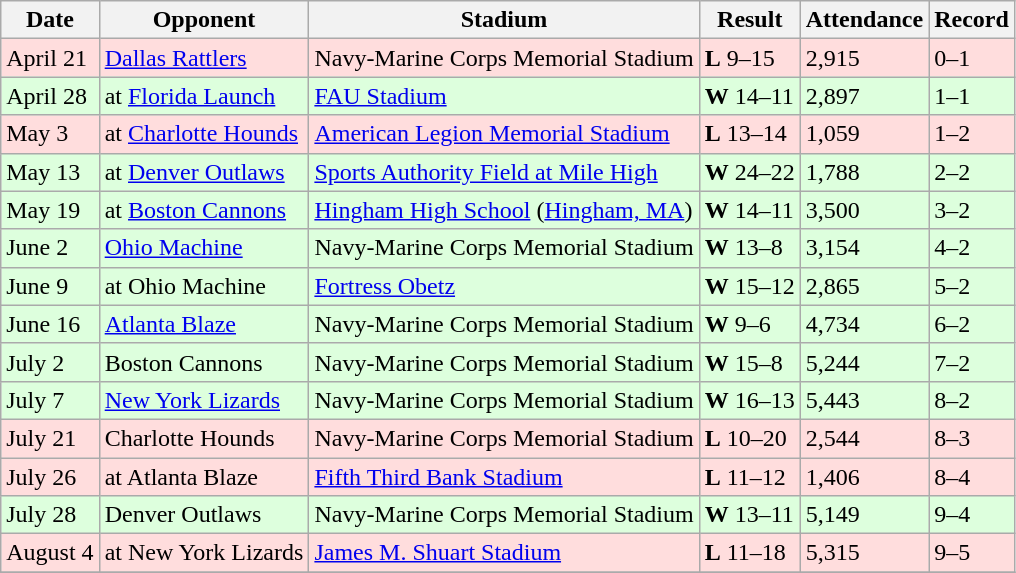<table class="wikitable">
<tr>
<th>Date</th>
<th>Opponent</th>
<th>Stadium</th>
<th>Result</th>
<th>Attendance</th>
<th>Record</th>
</tr>
<tr bgcolor="FFDDDD">
<td>April 21</td>
<td><a href='#'>Dallas Rattlers</a></td>
<td>Navy-Marine Corps Memorial Stadium</td>
<td><strong>L</strong> 9–15</td>
<td>2,915</td>
<td>0–1</td>
</tr>
<tr bgcolor="DDFFDD">
<td>April 28</td>
<td>at <a href='#'>Florida Launch</a></td>
<td><a href='#'>FAU Stadium</a></td>
<td><strong>W</strong> 14–11</td>
<td>2,897</td>
<td>1–1</td>
</tr>
<tr bgcolor="FFDDDD">
<td>May 3</td>
<td>at <a href='#'>Charlotte Hounds</a></td>
<td><a href='#'>American Legion Memorial Stadium</a></td>
<td><strong>L</strong> 13–14</td>
<td>1,059</td>
<td>1–2</td>
</tr>
<tr bgcolor="DDFFDD">
<td>May 13</td>
<td>at <a href='#'>Denver Outlaws</a></td>
<td><a href='#'>Sports Authority Field at Mile High</a></td>
<td><strong>W</strong> 24–22</td>
<td>1,788</td>
<td>2–2</td>
</tr>
<tr bgcolor="DDFFDD">
<td>May 19</td>
<td>at <a href='#'>Boston Cannons</a></td>
<td><a href='#'>Hingham High School</a> (<a href='#'>Hingham, MA</a>)</td>
<td><strong>W</strong> 14–11</td>
<td>3,500</td>
<td>3–2</td>
</tr>
<tr bgcolor="DDFFDD">
<td>June 2</td>
<td><a href='#'>Ohio Machine</a></td>
<td>Navy-Marine Corps Memorial Stadium</td>
<td><strong>W</strong> 13–8</td>
<td>3,154</td>
<td>4–2</td>
</tr>
<tr bgcolor="DDFFDD">
<td>June 9</td>
<td>at Ohio Machine</td>
<td><a href='#'>Fortress Obetz</a></td>
<td><strong>W</strong> 15–12</td>
<td>2,865</td>
<td>5–2</td>
</tr>
<tr bgcolor="DDFFDD">
<td>June 16</td>
<td><a href='#'>Atlanta Blaze</a></td>
<td>Navy-Marine Corps Memorial Stadium</td>
<td><strong>W</strong> 9–6</td>
<td>4,734</td>
<td>6–2</td>
</tr>
<tr bgcolor="DDFFDD">
<td>July 2</td>
<td>Boston Cannons</td>
<td>Navy-Marine Corps Memorial Stadium</td>
<td><strong>W</strong> 15–8</td>
<td>5,244</td>
<td>7–2</td>
</tr>
<tr bgcolor="DDFFDD">
<td>July 7</td>
<td><a href='#'>New York Lizards</a></td>
<td>Navy-Marine Corps Memorial Stadium</td>
<td><strong>W</strong> 16–13</td>
<td>5,443</td>
<td>8–2</td>
</tr>
<tr bgcolor="FFDDDD">
<td>July 21</td>
<td>Charlotte Hounds</td>
<td>Navy-Marine Corps Memorial Stadium</td>
<td><strong>L</strong> 10–20</td>
<td>2,544</td>
<td>8–3</td>
</tr>
<tr bgcolor="FFDDDD">
<td>July 26</td>
<td>at Atlanta Blaze</td>
<td><a href='#'>Fifth Third Bank Stadium</a></td>
<td><strong>L</strong> 11–12</td>
<td>1,406</td>
<td>8–4</td>
</tr>
<tr bgcolor="DDFFDD">
<td>July 28</td>
<td>Denver Outlaws</td>
<td>Navy-Marine Corps Memorial Stadium</td>
<td><strong>W</strong> 13–11</td>
<td>5,149</td>
<td>9–4</td>
</tr>
<tr bgcolor="FFDDDD">
<td>August 4</td>
<td>at New York Lizards</td>
<td><a href='#'>James M. Shuart Stadium</a></td>
<td><strong>L</strong> 11–18</td>
<td>5,315</td>
<td>9–5</td>
</tr>
<tr>
</tr>
</table>
